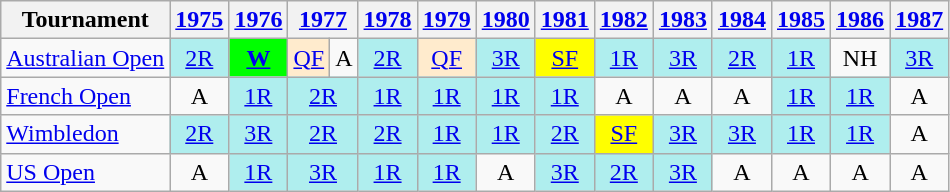<table class="wikitable">
<tr>
<th>Tournament</th>
<th><a href='#'>1975</a></th>
<th><a href='#'>1976</a></th>
<th colspan="2"><a href='#'>1977</a></th>
<th><a href='#'>1978</a></th>
<th><a href='#'>1979</a></th>
<th><a href='#'>1980</a></th>
<th><a href='#'>1981</a></th>
<th><a href='#'>1982</a></th>
<th><a href='#'>1983</a></th>
<th><a href='#'>1984</a></th>
<th><a href='#'>1985</a></th>
<th><a href='#'>1986</a></th>
<th><a href='#'>1987</a></th>
</tr>
<tr>
<td><a href='#'>Australian Open</a></td>
<td align="center" style="background:#afeeee;"><a href='#'>2R</a></td>
<td align="center" style="background:#00ff00;"><a href='#'><strong>W</strong></a></td>
<td align="center" style="background:#ffebcd;"><a href='#'>QF</a></td>
<td align="center">A</td>
<td align="center" style="background:#afeeee;"><a href='#'>2R</a></td>
<td align="center" style="background:#ffebcd;"><a href='#'>QF</a></td>
<td align="center" style="background:#afeeee;"><a href='#'>3R</a></td>
<td align="center" style="background:yellow;"><a href='#'>SF</a></td>
<td align="center" style="background:#afeeee;"><a href='#'>1R</a></td>
<td align="center" style="background:#afeeee;"><a href='#'>3R</a></td>
<td align="center" style="background:#afeeee;"><a href='#'>2R</a></td>
<td align="center" style="background:#afeeee;"><a href='#'>1R</a></td>
<td align="center">NH</td>
<td align="center" style="background:#afeeee;"><a href='#'>3R</a></td>
</tr>
<tr>
<td><a href='#'>French Open</a></td>
<td align="center">A</td>
<td align="center" style="background:#afeeee;"><a href='#'>1R</a></td>
<td colspan="2" align="center" style="background:#afeeee;"><a href='#'>2R</a></td>
<td align="center" style="background:#afeeee;"><a href='#'>1R</a></td>
<td align="center" style="background:#afeeee;"><a href='#'>1R</a></td>
<td align="center" style="background:#afeeee;"><a href='#'>1R</a></td>
<td align="center" style="background:#afeeee;"><a href='#'>1R</a></td>
<td align="center">A</td>
<td align="center">A</td>
<td align="center">A</td>
<td align="center" style="background:#afeeee;"><a href='#'>1R</a></td>
<td align="center" style="background:#afeeee;"><a href='#'>1R</a></td>
<td align="center">A</td>
</tr>
<tr>
<td><a href='#'>Wimbledon</a></td>
<td align="center" style="background:#afeeee;"><a href='#'>2R</a></td>
<td align="center" style="background:#afeeee;"><a href='#'>3R</a></td>
<td colspan="2" align="center" style="background:#afeeee;"><a href='#'>2R</a></td>
<td align="center" style="background:#afeeee;"><a href='#'>2R</a></td>
<td align="center" style="background:#afeeee;"><a href='#'>1R</a></td>
<td align="center" style="background:#afeeee;"><a href='#'>1R</a></td>
<td align="center" style="background:#afeeee;"><a href='#'>2R</a></td>
<td align="center" style="background:yellow;"><a href='#'>SF</a></td>
<td align="center" style="background:#afeeee;"><a href='#'>3R</a></td>
<td align="center" style="background:#afeeee;"><a href='#'>3R</a></td>
<td align="center" style="background:#afeeee;"><a href='#'>1R</a></td>
<td align="center" style="background:#afeeee;"><a href='#'>1R</a></td>
<td align="center">A</td>
</tr>
<tr>
<td><a href='#'>US Open</a></td>
<td align="center">A</td>
<td align="center" style="background:#afeeee;"><a href='#'>1R</a></td>
<td colspan="2" align="center" style="background:#afeeee;"><a href='#'>3R</a></td>
<td align="center" style="background:#afeeee;"><a href='#'>1R</a></td>
<td align="center" style="background:#afeeee;"><a href='#'>1R</a></td>
<td align="center">A</td>
<td align="center" style="background:#afeeee;"><a href='#'>3R</a></td>
<td align="center" style="background:#afeeee;"><a href='#'>2R</a></td>
<td align="center" style="background:#afeeee;"><a href='#'>3R</a></td>
<td align="center">A</td>
<td align="center">A</td>
<td align="center">A</td>
<td align="center">A</td>
</tr>
</table>
